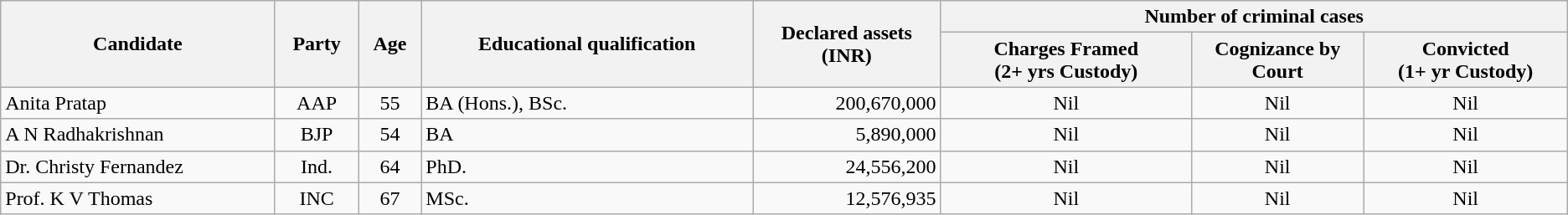<table class="wikitable sortable">
<tr>
<th rowspan="2">Candidate</th>
<th rowspan="2">Party</th>
<th rowspan="2">Age</th>
<th rowspan="2">Educational qualification</th>
<th rowspan="2" style="width: 12%;">Declared assets (INR)<br> </th>
<th colspan="3">Number of criminal cases</th>
</tr>
<tr>
<th style="width: 16%;">Charges Framed <br> (2+ yrs Custody)</th>
<th style="width: 11%;">Cognizance by Court</th>
<th style="width: 13%;">Convicted <br>(1+ yr Custody)</th>
</tr>
<tr>
<td>Anita Pratap</td>
<td style="text-align:center">AAP</td>
<td style="text-align:center">55</td>
<td>BA (Hons.), BSc.</td>
<td style="text-align:right">200,670,000</td>
<td style="text-align:center">Nil</td>
<td style="text-align:center">Nil</td>
<td style="text-align:center">Nil</td>
</tr>
<tr>
<td>A N Radhakrishnan</td>
<td style="text-align:center">BJP</td>
<td style="text-align:center">54</td>
<td>BA</td>
<td style="text-align:right">5,890,000</td>
<td style="text-align:center">Nil</td>
<td style="text-align:center">Nil</td>
<td style="text-align:center">Nil</td>
</tr>
<tr>
<td>Dr. Christy Fernandez</td>
<td style="text-align:center">Ind.</td>
<td style="text-align:center">64</td>
<td>PhD.</td>
<td style="text-align:right">24,556,200</td>
<td style="text-align:center">Nil</td>
<td style="text-align:center">Nil</td>
<td style="text-align:center">Nil</td>
</tr>
<tr>
<td>Prof. K V Thomas</td>
<td style="text-align:center">INC</td>
<td style="text-align:center">67</td>
<td>MSc.</td>
<td style="text-align:right">12,576,935</td>
<td style="text-align:center">Nil</td>
<td style="text-align:center">Nil</td>
<td style="text-align:center">Nil</td>
</tr>
</table>
